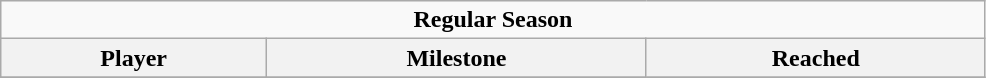<table class="wikitable" width="52%" style="text-align:center">
<tr>
<td colspan="10" align="center"><strong>Regular Season</strong></td>
</tr>
<tr>
<th>Player</th>
<th>Milestone</th>
<th>Reached</th>
</tr>
<tr>
</tr>
</table>
